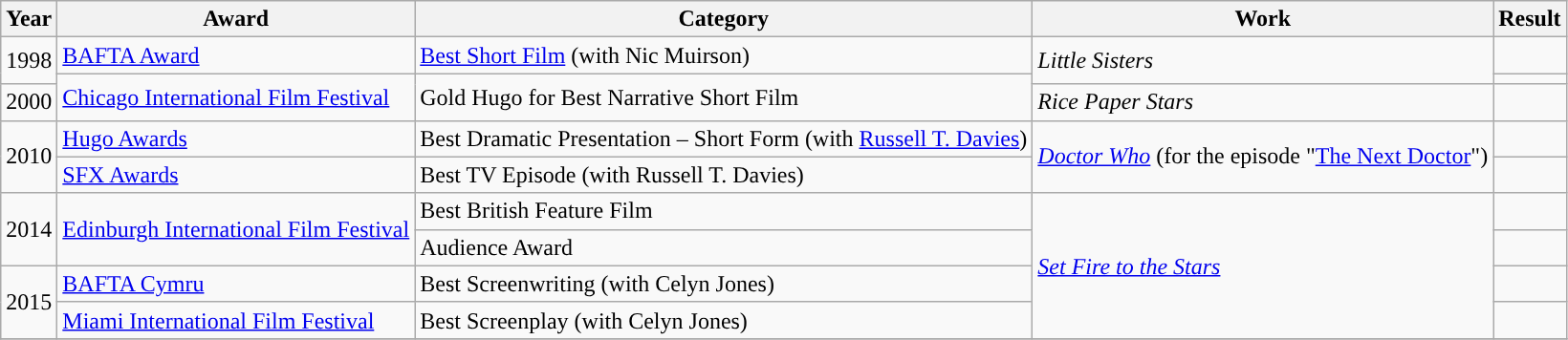<table class="wikitable">
<tr>
<th>Year</th>
<th>Award</th>
<th>Category</th>
<th>Work</th>
<th>Result</th>
</tr>
<tr>
<td rowspan="2">1998</td>
<td><a href='#'>BAFTA Award</a></td>
<td><a href='#'>Best Short Film</a> (with Nic Muirson)</td>
<td rowspan="2'"><em>Little Sisters</em></td>
<td></td>
</tr>
<tr>
<td rowspan="2"><a href='#'>Chicago International Film Festival</a></td>
<td rowspan="2">Gold Hugo for Best Narrative Short Film</td>
<td></td>
</tr>
<tr>
<td>2000</td>
<td><em>Rice Paper Stars</em></td>
<td></td>
</tr>
<tr>
<td rowspan="2">2010</td>
<td><a href='#'>Hugo Awards</a></td>
<td>Best Dramatic Presentation – Short Form (with <a href='#'>Russell T. Davies</a>)</td>
<td rowspan="2"><em><a href='#'>Doctor Who</a></em> (for the episode "<a href='#'>The Next Doctor</a>")</td>
<td></td>
</tr>
<tr>
<td><a href='#'>SFX Awards</a></td>
<td>Best TV Episode (with Russell T. Davies)</td>
<td></td>
</tr>
<tr>
<td rowspan="2">2014</td>
<td rowspan="2"><a href='#'>Edinburgh International Film Festival</a></td>
<td>Best British Feature Film</td>
<td rowspan="4"><em><a href='#'>Set Fire to the Stars</a></em></td>
<td></td>
</tr>
<tr>
<td>Audience Award</td>
<td></td>
</tr>
<tr>
<td rowspan="2">2015</td>
<td><a href='#'>BAFTA Cymru</a></td>
<td>Best Screenwriting (with Celyn Jones)</td>
<td></td>
</tr>
<tr>
<td><a href='#'>Miami International Film Festival</a></td>
<td>Best Screenplay (with Celyn Jones)</td>
<td></td>
</tr>
<tr>
</tr>
</table>
